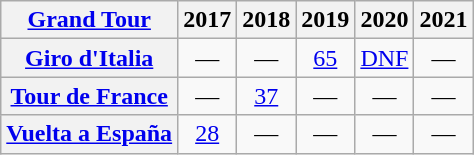<table class="wikitable plainrowheaders">
<tr>
<th scope="col"><a href='#'>Grand Tour</a></th>
<th scope="col">2017</th>
<th scope="col">2018</th>
<th scope="col">2019</th>
<th scope="col">2020</th>
<th scope="col">2021</th>
</tr>
<tr style="text-align:center;">
<th scope="row"> <a href='#'>Giro d'Italia</a></th>
<td>—</td>
<td>—</td>
<td><a href='#'>65</a></td>
<td><a href='#'>DNF</a></td>
<td>—</td>
</tr>
<tr style="text-align:center;">
<th scope="row"> <a href='#'>Tour de France</a></th>
<td>—</td>
<td><a href='#'>37</a></td>
<td>—</td>
<td>—</td>
<td>—</td>
</tr>
<tr style="text-align:center;">
<th scope="row"> <a href='#'>Vuelta a España</a></th>
<td><a href='#'>28</a></td>
<td>—</td>
<td>—</td>
<td>—</td>
<td>—</td>
</tr>
</table>
